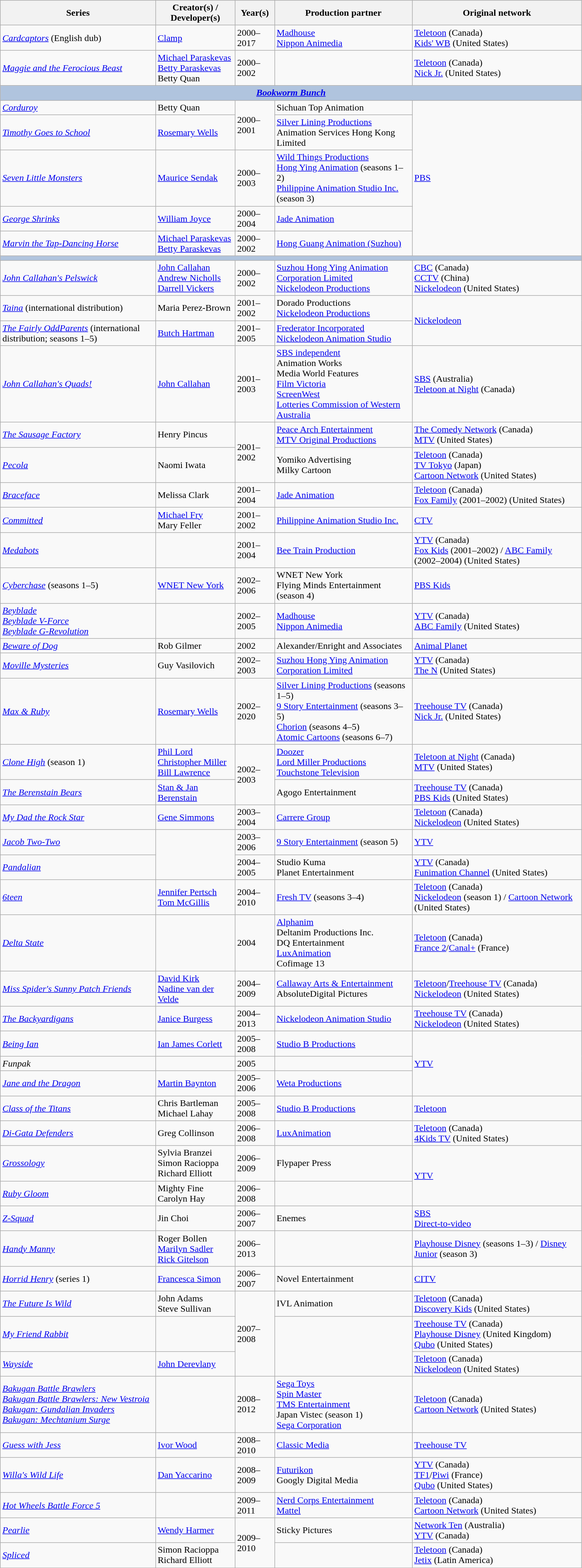<table class="wikitable sortable plainrowheaders" width="80%">
<tr>
<th>Series</th>
<th>Creator(s) / Developer(s)</th>
<th>Year(s)</th>
<th>Production partner</th>
<th>Original network</th>
</tr>
<tr>
<td><em><a href='#'>Cardcaptors</a></em> (English dub)</td>
<td><a href='#'>Clamp</a></td>
<td>2000–2017</td>
<td><a href='#'>Madhouse</a><br><a href='#'>Nippon Animedia</a></td>
<td><a href='#'>Teletoon</a> (Canada)<br><a href='#'>Kids' WB</a> (United States)</td>
</tr>
<tr>
<td><em><a href='#'>Maggie and the Ferocious Beast</a></em></td>
<td><a href='#'>Michael Paraskevas</a><br><a href='#'>Betty Paraskevas</a><br>Betty Quan</td>
<td>2000–2002</td>
<td></td>
<td><a href='#'>Teletoon</a> (Canada)<br><a href='#'>Nick Jr.</a> (United States)</td>
</tr>
<tr>
<th colspan="5" style="background-color:#B0C4DE;"><em><a href='#'>Bookworm Bunch</a></em></th>
</tr>
<tr>
<td><em><a href='#'>Corduroy</a></em></td>
<td>Betty Quan</td>
<td rowspan="2">2000–2001</td>
<td>Sichuan Top Animation</td>
<td rowspan="5"><a href='#'>PBS</a></td>
</tr>
<tr>
<td><em><a href='#'>Timothy Goes to School</a></em></td>
<td><a href='#'>Rosemary Wells</a></td>
<td><a href='#'>Silver Lining Productions</a><br>Animation Services Hong Kong Limited</td>
</tr>
<tr>
<td><em><a href='#'>Seven Little Monsters</a></em></td>
<td><a href='#'>Maurice Sendak</a></td>
<td>2000–2003</td>
<td><a href='#'>Wild Things Productions</a><br><a href='#'>Hong Ying Animation</a> (seasons 1–2)<br><a href='#'>Philippine Animation Studio Inc.</a> (season 3)</td>
</tr>
<tr>
<td><em><a href='#'>George Shrinks</a></em></td>
<td><a href='#'>William Joyce</a></td>
<td>2000–2004</td>
<td><a href='#'>Jade Animation</a></td>
</tr>
<tr>
<td><em><a href='#'>Marvin the Tap-Dancing Horse</a></em></td>
<td><a href='#'>Michael Paraskevas</a><br><a href='#'>Betty Paraskevas</a></td>
<td>2000–2002</td>
<td><a href='#'>Hong Guang Animation (Suzhou)</a></td>
</tr>
<tr>
<th colspan="5" style="background-color:#B0C4DE;"></th>
</tr>
<tr>
<td><em><a href='#'>John Callahan's Pelswick</a></em></td>
<td><a href='#'>John Callahan</a><br><a href='#'>Andrew Nicholls<br>Darrell Vickers</a></td>
<td>2000–2002</td>
<td><a href='#'>Suzhou Hong Ying Animation Corporation Limited</a><br><a href='#'>Nickelodeon Productions</a></td>
<td><a href='#'>CBC</a> (Canada)<br><a href='#'>CCTV</a> (China)<br><a href='#'>Nickelodeon</a> (United States)</td>
</tr>
<tr>
<td><em><a href='#'>Taina</a></em> (international distribution)</td>
<td>Maria Perez-Brown</td>
<td>2001–2002</td>
<td>Dorado Productions<br><a href='#'>Nickelodeon Productions</a></td>
<td rowspan="2"><a href='#'>Nickelodeon</a></td>
</tr>
<tr>
<td><em><a href='#'>The Fairly OddParents</a></em> (international distribution; seasons 1–5)</td>
<td><a href='#'>Butch Hartman</a></td>
<td>2001–2005</td>
<td><a href='#'>Frederator Incorporated</a><br><a href='#'>Nickelodeon Animation Studio</a></td>
</tr>
<tr>
<td><em><a href='#'>John Callahan's Quads!</a></em></td>
<td><a href='#'>John Callahan</a></td>
<td>2001–2003</td>
<td><a href='#'>SBS independent</a><br>Animation Works<br>Media World Features<br><a href='#'>Film Victoria</a><br><a href='#'>ScreenWest</a><br><a href='#'>Lotteries Commission of Western Australia</a></td>
<td><a href='#'>SBS</a> (Australia)<br><a href='#'>Teletoon at Night</a> (Canada)</td>
</tr>
<tr>
<td><em><a href='#'>The Sausage Factory</a></em></td>
<td>Henry Pincus</td>
<td rowspan="2">2001–2002</td>
<td><a href='#'>Peace Arch Entertainment</a><br><a href='#'>MTV Original Productions</a></td>
<td><a href='#'>The Comedy Network</a> (Canada)<br><a href='#'>MTV</a> (United States)</td>
</tr>
<tr>
<td><em><a href='#'>Pecola</a></em></td>
<td>Naomi Iwata</td>
<td>Yomiko Advertising<br>Milky Cartoon</td>
<td><a href='#'>Teletoon</a> (Canada)<br><a href='#'>TV Tokyo</a> (Japan)<br><a href='#'>Cartoon Network</a> (United States)</td>
</tr>
<tr>
<td><em><a href='#'>Braceface</a></em></td>
<td>Melissa Clark</td>
<td>2001–2004</td>
<td><a href='#'>Jade Animation</a></td>
<td><a href='#'>Teletoon</a> (Canada)<br><a href='#'>Fox Family</a> (2001–2002) (United States)</td>
</tr>
<tr>
<td><em><a href='#'>Committed</a></em></td>
<td><a href='#'>Michael Fry</a><br>Mary Feller</td>
<td>2001–2002</td>
<td><a href='#'>Philippine Animation Studio Inc.</a></td>
<td><a href='#'>CTV</a></td>
</tr>
<tr>
<td><em><a href='#'>Medabots</a></em></td>
<td></td>
<td>2001–2004</td>
<td><a href='#'>Bee Train Production</a></td>
<td><a href='#'>YTV</a> (Canada)<br><a href='#'>Fox Kids</a> (2001–2002) / <a href='#'>ABC Family</a> (2002–2004) (United States)</td>
</tr>
<tr>
<td><em><a href='#'>Cyberchase</a></em> (seasons 1–5)</td>
<td><a href='#'>WNET New York</a></td>
<td>2002–2006</td>
<td>WNET New York<br>Flying Minds Entertainment (season 4)</td>
<td><a href='#'>PBS Kids</a></td>
</tr>
<tr>
<td><em><a href='#'>Beyblade</a></em><br><em><a href='#'>Beyblade V-Force</a></em><br><em><a href='#'>Beyblade G-Revolution</a></em></td>
<td></td>
<td>2002–2005</td>
<td><a href='#'>Madhouse</a><br><a href='#'>Nippon Animedia</a></td>
<td><a href='#'>YTV</a> (Canada)<br><a href='#'>ABC Family</a> (United States)</td>
</tr>
<tr>
<td><em><a href='#'>Beware of Dog</a></em></td>
<td>Rob Gilmer</td>
<td>2002</td>
<td>Alexander/Enright and Associates</td>
<td><a href='#'>Animal Planet</a></td>
</tr>
<tr>
<td><em><a href='#'>Moville Mysteries</a></em></td>
<td>Guy Vasilovich</td>
<td>2002–2003</td>
<td><a href='#'>Suzhou Hong Ying Animation Corporation Limited</a></td>
<td><a href='#'>YTV</a> (Canada)<br><a href='#'>The N</a> (United States)</td>
</tr>
<tr>
<td><em><a href='#'>Max & Ruby</a></em></td>
<td><a href='#'>Rosemary Wells</a></td>
<td>2002–2020</td>
<td><a href='#'>Silver Lining Productions</a> (seasons 1–5)<br><a href='#'>9 Story Entertainment</a> (seasons 3–5)<br><a href='#'>Chorion</a> (seasons 4–5)<br><a href='#'>Atomic Cartoons</a> (seasons 6–7)</td>
<td><a href='#'>Treehouse TV</a> (Canada)<br><a href='#'>Nick Jr.</a> (United States)</td>
</tr>
<tr>
<td><em><a href='#'>Clone High</a></em> (season 1)</td>
<td><a href='#'>Phil Lord<br>Christopher Miller</a><br><a href='#'>Bill Lawrence</a></td>
<td rowspan="2">2002–2003</td>
<td><a href='#'>Doozer</a><br><a href='#'>Lord Miller Productions</a><br><a href='#'>Touchstone Television</a></td>
<td><a href='#'>Teletoon at Night</a> (Canada)<br><a href='#'>MTV</a> (United States)</td>
</tr>
<tr>
<td><em><a href='#'>The Berenstain Bears</a></em></td>
<td><a href='#'>Stan & Jan Berenstain</a></td>
<td>Agogo Entertainment</td>
<td><a href='#'>Treehouse TV</a> (Canada)<br><a href='#'>PBS Kids</a> (United States)</td>
</tr>
<tr>
<td><em><a href='#'>My Dad the Rock Star</a></em></td>
<td><a href='#'>Gene Simmons</a></td>
<td>2003–2004</td>
<td><a href='#'>Carrere Group</a></td>
<td><a href='#'>Teletoon</a> (Canada)<br><a href='#'>Nickelodeon</a> (United States)</td>
</tr>
<tr>
<td><em><a href='#'>Jacob Two-Two</a></em></td>
<td rowspan="2"></td>
<td>2003–2006</td>
<td><a href='#'>9 Story Entertainment</a> (season 5)</td>
<td><a href='#'>YTV</a></td>
</tr>
<tr>
<td><em><a href='#'>Pandalian</a></em></td>
<td>2004–2005</td>
<td>Studio Kuma<br>Planet Entertainment</td>
<td><a href='#'>YTV</a> (Canada)<br><a href='#'>Funimation Channel</a> (United States)</td>
</tr>
<tr>
<td><em><a href='#'>6teen</a></em></td>
<td><a href='#'>Jennifer Pertsch</a><br><a href='#'>Tom McGillis</a></td>
<td>2004–2010</td>
<td><a href='#'>Fresh TV</a> (seasons 3–4)</td>
<td><a href='#'>Teletoon</a> (Canada)<br><a href='#'>Nickelodeon</a> (season 1) / <a href='#'>Cartoon Network</a> (United States)</td>
</tr>
<tr>
<td><em><a href='#'>Delta State</a></em></td>
<td></td>
<td>2004</td>
<td><a href='#'>Alphanim</a><br>Deltanim Productions Inc.<br>DQ Entertainment<br><a href='#'>LuxAnimation</a><br>Cofimage 13</td>
<td><a href='#'>Teletoon</a> (Canada)<br><a href='#'>France 2</a>/<a href='#'>Canal+</a> (France)</td>
</tr>
<tr>
<td><em><a href='#'>Miss Spider's Sunny Patch Friends</a></em></td>
<td><a href='#'>David Kirk</a><br><a href='#'>Nadine van der Velde</a></td>
<td>2004–2009</td>
<td><a href='#'>Callaway Arts & Entertainment</a><br>AbsoluteDigital Pictures</td>
<td><a href='#'>Teletoon</a>/<a href='#'>Treehouse TV</a> (Canada)<br><a href='#'>Nickelodeon</a> (United States)</td>
</tr>
<tr>
<td><em><a href='#'>The Backyardigans</a></em></td>
<td><a href='#'>Janice Burgess</a></td>
<td>2004–2013</td>
<td><a href='#'>Nickelodeon Animation Studio</a></td>
<td><a href='#'>Treehouse TV</a> (Canada)<br><a href='#'>Nickelodeon</a> (United States)</td>
</tr>
<tr>
<td><em><a href='#'>Being Ian</a></em></td>
<td><a href='#'>Ian James Corlett</a></td>
<td>2005–2008</td>
<td><a href='#'>Studio B Productions</a></td>
<td rowspan="3"><a href='#'>YTV</a></td>
</tr>
<tr>
<td><em>Funpak</em></td>
<td></td>
<td>2005</td>
<td></td>
</tr>
<tr>
<td><em><a href='#'>Jane and the Dragon</a></em></td>
<td><a href='#'>Martin Baynton</a></td>
<td>2005–2006</td>
<td><a href='#'>Weta Productions</a></td>
</tr>
<tr>
<td><em><a href='#'>Class of the Titans</a></em></td>
<td>Chris Bartleman<br>Michael Lahay</td>
<td>2005–2008</td>
<td><a href='#'>Studio B Productions</a></td>
<td><a href='#'>Teletoon</a></td>
</tr>
<tr>
<td><em><a href='#'>Di-Gata Defenders</a></em></td>
<td>Greg Collinson</td>
<td>2006–2008</td>
<td><a href='#'>LuxAnimation</a></td>
<td><a href='#'>Teletoon</a> (Canada)<br><a href='#'>4Kids TV</a> (United States)</td>
</tr>
<tr>
<td><em><a href='#'>Grossology</a></em></td>
<td>Sylvia Branzei<br>Simon Racioppa<br>Richard Elliott</td>
<td>2006–2009</td>
<td>Flypaper Press</td>
<td rowspan="2"><a href='#'>YTV</a></td>
</tr>
<tr>
<td><em><a href='#'>Ruby Gloom</a></em></td>
<td>Mighty Fine<br>Carolyn Hay</td>
<td>2006–2008</td>
<td></td>
</tr>
<tr>
<td><em><a href='#'>Z-Squad</a></em></td>
<td>Jin Choi</td>
<td>2006–2007</td>
<td>Enemes</td>
<td><a href='#'>SBS</a><br><a href='#'>Direct-to-video</a></td>
</tr>
<tr>
<td><em><a href='#'>Handy Manny</a></em></td>
<td>Roger Bollen<br><a href='#'>Marilyn Sadler</a><br><a href='#'>Rick Gitelson</a></td>
<td>2006–2013</td>
<td></td>
<td><a href='#'>Playhouse Disney</a> (seasons 1–3) / <a href='#'>Disney Junior</a> (season 3)</td>
</tr>
<tr>
<td><em><a href='#'>Horrid Henry</a></em> (series 1)</td>
<td><a href='#'>Francesca Simon</a></td>
<td>2006–2007</td>
<td>Novel Entertainment</td>
<td><a href='#'>CITV</a></td>
</tr>
<tr>
<td><em><a href='#'>The Future Is Wild</a></em></td>
<td>John Adams<br>Steve Sullivan</td>
<td rowspan="3">2007–2008</td>
<td>IVL Animation</td>
<td><a href='#'>Teletoon</a> (Canada)<br><a href='#'>Discovery Kids</a> (United States)</td>
</tr>
<tr>
<td><em><a href='#'>My Friend Rabbit</a></em></td>
<td></td>
<td rowspan="2"></td>
<td><a href='#'>Treehouse TV</a> (Canada)<br><a href='#'>Playhouse Disney</a> (United Kingdom)<br><a href='#'>Qubo</a> (United States)</td>
</tr>
<tr>
<td><em><a href='#'>Wayside</a></em></td>
<td><a href='#'>John Derevlany</a></td>
<td><a href='#'>Teletoon</a> (Canada)<br><a href='#'>Nickelodeon</a> (United States)</td>
</tr>
<tr>
<td><em><a href='#'>Bakugan Battle Brawlers</a></em><br><em><a href='#'>Bakugan Battle Brawlers: New Vestroia</a></em><br><em><a href='#'>Bakugan: Gundalian Invaders</a></em><br><em><a href='#'>Bakugan: Mechtanium Surge</a></em></td>
<td></td>
<td>2008–2012</td>
<td><a href='#'>Sega Toys</a><br><a href='#'>Spin Master</a><br><a href='#'>TMS Entertainment</a><br>Japan Vistec (season 1)<br><a href='#'>Sega Corporation</a></td>
<td><a href='#'>Teletoon</a> (Canada)<br><a href='#'>Cartoon Network</a> (United States)</td>
</tr>
<tr>
<td><em><a href='#'>Guess with Jess</a></em></td>
<td><a href='#'>Ivor Wood</a></td>
<td>2008–2010</td>
<td><a href='#'>Classic Media</a></td>
<td><a href='#'>Treehouse TV</a></td>
</tr>
<tr>
<td><em><a href='#'>Willa's Wild Life</a></em></td>
<td><a href='#'>Dan Yaccarino</a></td>
<td>2008–2009</td>
<td><a href='#'>Futurikon</a><br>Googly Digital Media</td>
<td><a href='#'>YTV</a> (Canada)<br><a href='#'>TF1</a>/<a href='#'>Piwi</a> (France)<br><a href='#'>Qubo</a> (United States)</td>
</tr>
<tr>
<td><em><a href='#'>Hot Wheels Battle Force 5</a></em></td>
<td></td>
<td>2009–2011</td>
<td><a href='#'>Nerd Corps Entertainment</a><br><a href='#'>Mattel</a></td>
<td><a href='#'>Teletoon</a> (Canada)<br><a href='#'>Cartoon Network</a> (United States)</td>
</tr>
<tr>
<td><em><a href='#'>Pearlie</a></em></td>
<td><a href='#'>Wendy Harmer</a></td>
<td rowspan="2">2009–2010</td>
<td>Sticky Pictures</td>
<td><a href='#'>Network Ten</a> (Australia)<br><a href='#'>YTV</a> (Canada)</td>
</tr>
<tr>
<td><em><a href='#'>Spliced</a></em></td>
<td>Simon Racioppa<br>Richard Elliott</td>
<td></td>
<td><a href='#'>Teletoon</a> (Canada)<br><a href='#'>Jetix</a> (Latin America)</td>
</tr>
</table>
